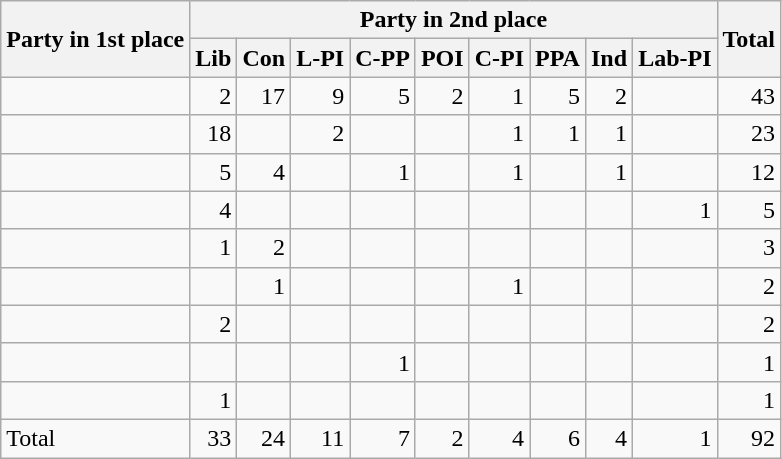<table class="wikitable" style="text-align:right;">
<tr>
<th rowspan="2" style="text-align:left;">Party in 1st place</th>
<th colspan="9">Party in 2nd place</th>
<th rowspan="2">Total</th>
</tr>
<tr>
<th>Lib</th>
<th>Con</th>
<th>L-PI</th>
<th>C-PP</th>
<th>POI</th>
<th>C-PI</th>
<th>PPA</th>
<th>Ind</th>
<th>Lab-PI</th>
</tr>
<tr>
<td style="text-align:left;"></td>
<td>2</td>
<td>17</td>
<td>9</td>
<td>5</td>
<td>2</td>
<td>1</td>
<td>5</td>
<td>2</td>
<td></td>
<td>43</td>
</tr>
<tr>
<td style="text-align:left;"></td>
<td>18</td>
<td></td>
<td>2</td>
<td></td>
<td></td>
<td>1</td>
<td>1</td>
<td>1</td>
<td></td>
<td>23</td>
</tr>
<tr>
<td style="text-align:left;"></td>
<td>5</td>
<td>4</td>
<td></td>
<td>1</td>
<td></td>
<td>1</td>
<td></td>
<td>1</td>
<td></td>
<td>12</td>
</tr>
<tr>
<td style="text-align:left;"></td>
<td>4</td>
<td></td>
<td></td>
<td></td>
<td></td>
<td></td>
<td></td>
<td></td>
<td>1</td>
<td>5</td>
</tr>
<tr>
<td style="text-align:left;"></td>
<td>1</td>
<td>2</td>
<td></td>
<td></td>
<td></td>
<td></td>
<td></td>
<td></td>
<td></td>
<td>3</td>
</tr>
<tr>
<td style="text-align:left;"></td>
<td></td>
<td>1</td>
<td></td>
<td></td>
<td></td>
<td>1</td>
<td></td>
<td></td>
<td></td>
<td>2</td>
</tr>
<tr>
<td style="text-align:left;"></td>
<td>2</td>
<td></td>
<td></td>
<td></td>
<td></td>
<td></td>
<td></td>
<td></td>
<td></td>
<td>2</td>
</tr>
<tr>
<td style="text-align:left;"></td>
<td></td>
<td></td>
<td></td>
<td>1</td>
<td></td>
<td></td>
<td></td>
<td></td>
<td></td>
<td>1</td>
</tr>
<tr>
<td style="text-align:left;"></td>
<td>1</td>
<td></td>
<td></td>
<td></td>
<td></td>
<td></td>
<td></td>
<td></td>
<td></td>
<td>1</td>
</tr>
<tr>
<td style="text-align:left;">Total</td>
<td>33</td>
<td>24</td>
<td>11</td>
<td>7</td>
<td>2</td>
<td>4</td>
<td>6</td>
<td>4</td>
<td>1</td>
<td>92</td>
</tr>
</table>
